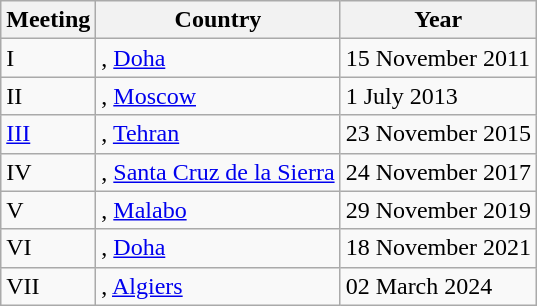<table class="wikitable">
<tr>
<th>Meeting</th>
<th>Country</th>
<th>Year</th>
</tr>
<tr>
<td>I</td>
<td>, <a href='#'>Doha</a></td>
<td>15 November 2011</td>
</tr>
<tr>
<td>II</td>
<td>, <a href='#'>Moscow</a></td>
<td>1 July 2013</td>
</tr>
<tr>
<td><a href='#'>III</a></td>
<td>, <a href='#'>Tehran</a></td>
<td>23 November 2015</td>
</tr>
<tr>
<td>IV</td>
<td>, <a href='#'>Santa Cruz de la Sierra</a></td>
<td>24 November 2017</td>
</tr>
<tr>
<td>V</td>
<td>, <a href='#'>Malabo</a></td>
<td>29 November 2019</td>
</tr>
<tr>
<td>VI</td>
<td>, <a href='#'>Doha</a></td>
<td>18 November 2021</td>
</tr>
<tr>
<td>VII</td>
<td>, <a href='#'>Algiers</a></td>
<td>02 March 2024</td>
</tr>
</table>
